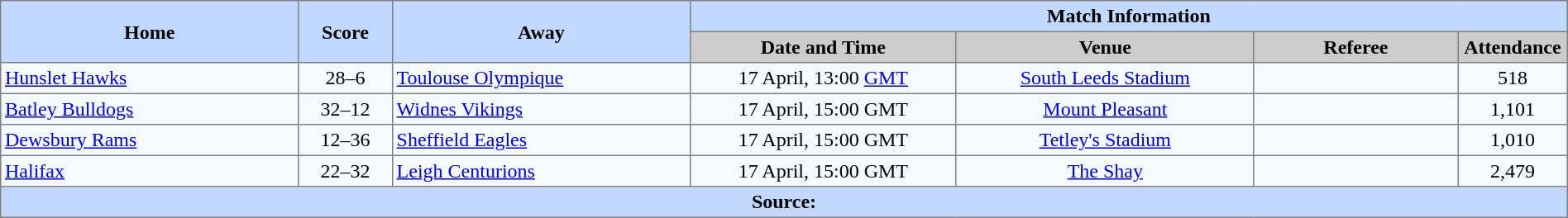<table border=1 style="border-collapse:collapse; text-align:center;" cellpadding=3 cellspacing=0 width=100%>
<tr bgcolor=#C1D8FF>
<th rowspan=2 width=19%>Home</th>
<th rowspan=2 width=6%>Score</th>
<th rowspan=2 width=19%>Away</th>
<th colspan=6>Match Information</th>
</tr>
<tr bgcolor=#CCCCCC>
<th width=17%>Date and Time</th>
<th width=19%>Venue</th>
<th width=13%>Referee</th>
<th width=7%>Attendance</th>
</tr>
<tr bgcolor=#F5FAFF>
<td align=left> <a href='#'>Hunslet Hawks</a></td>
<td>28–6</td>
<td align=left> <a href='#'>Toulouse Olympique</a></td>
<td>17 April, 13:00 <a href='#'>GMT</a></td>
<td><a href='#'>South Leeds Stadium</a></td>
<td></td>
<td>518</td>
</tr>
<tr bgcolor=#F5FAFF>
<td align=left> <a href='#'>Batley Bulldogs</a></td>
<td>32–12</td>
<td align=left> <a href='#'>Widnes Vikings</a></td>
<td>17 April, 15:00 GMT</td>
<td><a href='#'>Mount Pleasant</a></td>
<td></td>
<td>1,101</td>
</tr>
<tr bgcolor=#F5FAFF>
<td align=left> <a href='#'>Dewsbury Rams</a></td>
<td>12–36</td>
<td align=left> <a href='#'>Sheffield Eagles</a></td>
<td>17 April, 15:00 GMT</td>
<td><a href='#'>Tetley's Stadium</a></td>
<td></td>
<td>1,010</td>
</tr>
<tr bgcolor=#F5FAFF>
<td align=left> <a href='#'>Halifax</a></td>
<td>22–32</td>
<td align=left> <a href='#'>Leigh Centurions</a></td>
<td>17 April, 15:00 GMT</td>
<td><a href='#'>The Shay</a></td>
<td></td>
<td>2,479</td>
</tr>
<tr bgcolor=#C1D8FF>
<th colspan=12>Source:</th>
</tr>
</table>
